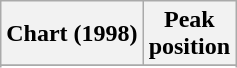<table class="wikitable sortable plainrowheaders" style="text-align:center;">
<tr>
<th>Chart (1998)</th>
<th>Peak<br>position</th>
</tr>
<tr>
</tr>
<tr>
</tr>
</table>
